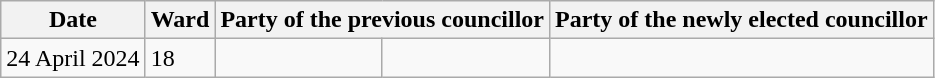<table class="wikitable">
<tr>
<th>Date</th>
<th>Ward</th>
<th colspan=2>Party of the previous councillor</th>
<th colspan=2>Party of the newly elected councillor</th>
</tr>
<tr>
<td>24 April 2024</td>
<td>18</td>
<td></td>
<td></td>
</tr>
</table>
